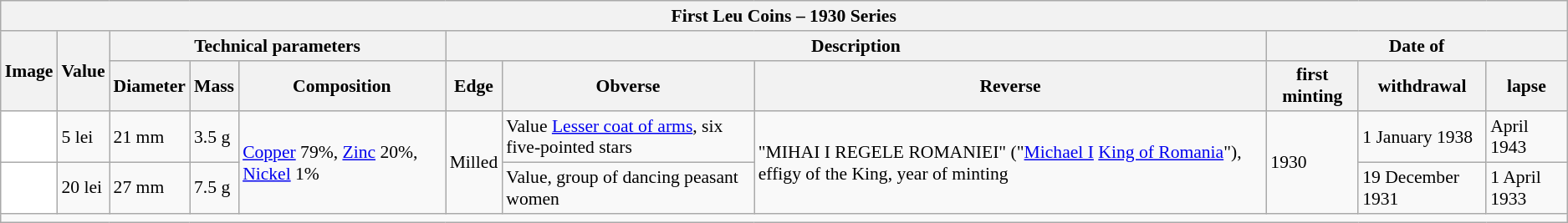<table class="wikitable" style="font-size: 90%">
<tr>
<th colspan="11">First Leu Coins –  1930 Series</th>
</tr>
<tr>
<th rowspan="2">Image</th>
<th rowspan="2">Value</th>
<th colspan="3">Technical parameters</th>
<th colspan="3">Description</th>
<th colspan="3">Date of</th>
</tr>
<tr>
<th>Diameter</th>
<th>Mass</th>
<th>Composition</th>
<th>Edge</th>
<th>Obverse</th>
<th>Reverse</th>
<th>first minting</th>
<th>withdrawal</th>
<th>lapse</th>
</tr>
<tr>
<td align="center" bgcolor="white"></td>
<td>5 lei</td>
<td>21 mm</td>
<td>3.5 g</td>
<td rowspan=2><a href='#'>Copper</a> 79%, <a href='#'>Zinc</a> 20%, <a href='#'>Nickel</a> 1%</td>
<td rowspan=2>Milled</td>
<td>Value <a href='#'>Lesser coat of arms</a>, six five-pointed stars</td>
<td rowspan=2>"MIHAI I REGELE ROMANIEI" ("<a href='#'>Michael I</a> <a href='#'>King of Romania</a>"), effigy of the King, year of minting</td>
<td rowspan=2>1930</td>
<td>1 January 1938</td>
<td>April 1943</td>
</tr>
<tr>
<td align="center" bgcolor="white"></td>
<td>20 lei</td>
<td>27 mm</td>
<td>7.5 g</td>
<td>Value, group of dancing peasant women</td>
<td>19 December 1931</td>
<td>1 April 1933</td>
</tr>
<tr>
<td colspan="11"></td>
</tr>
</table>
